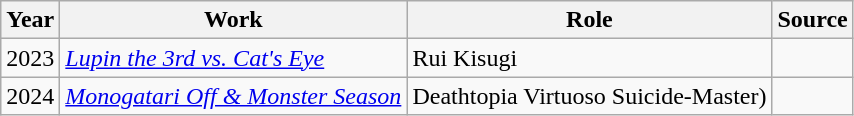<table class="wikitable sortable plainrowheaders">
<tr>
<th>Year</th>
<th>Work</th>
<th>Role</th>
<th class="unsortable">Source</th>
</tr>
<tr>
<td>2023</td>
<td><em><a href='#'>Lupin the 3rd vs. Cat's Eye</a></em></td>
<td>Rui Kisugi</td>
<td></td>
</tr>
<tr>
<td>2024</td>
<td><em><a href='#'>Monogatari Off & Monster Season</a></em></td>
<td>Deathtopia Virtuoso Suicide-Master)</td>
<td></td>
</tr>
</table>
